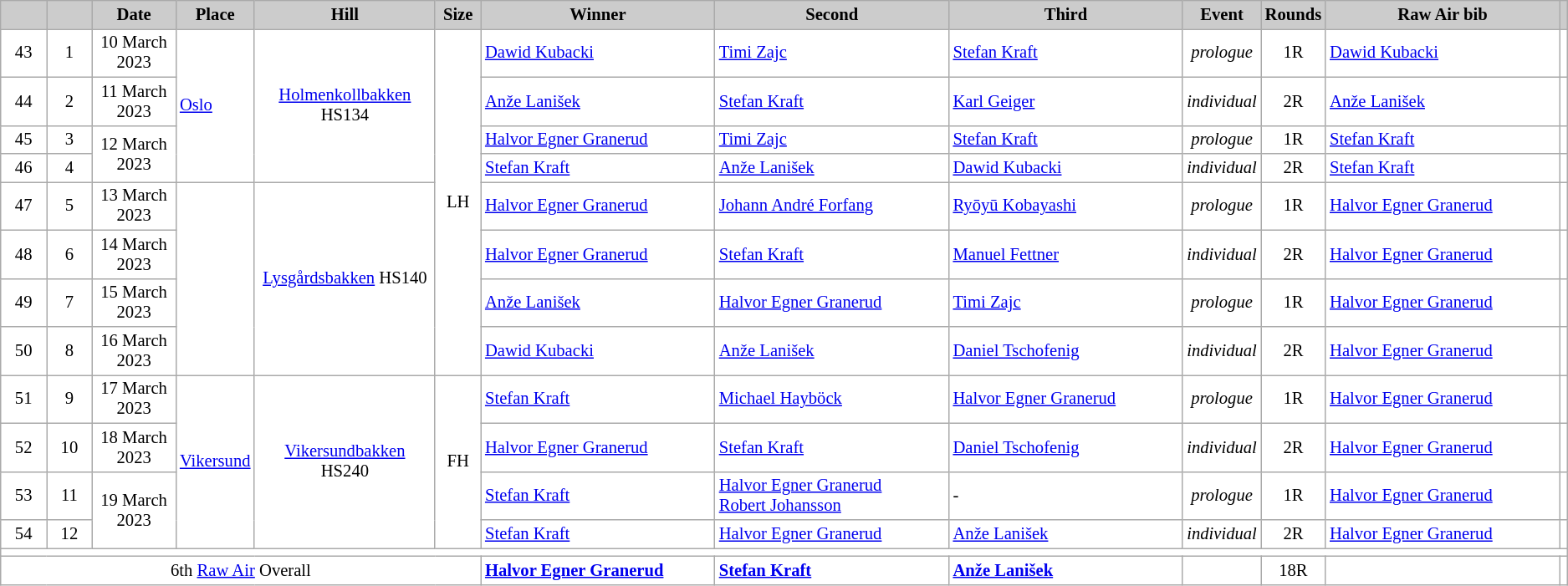<table class="wikitable plainrowheaders" style="background:#fff; font-size:86%; line-height:16px; border:gray solid 1px; border-collapse:collapse; text-align:center;">
<tr style="background:#ccc;">
<th scope="col" style="background:#ccc; width:30px;"></th>
<th scope="col" style="background:#ccc; width:30px;"></th>
<th scope="col" style="background:#ccc; width:60px;">Date</th>
<th scope="col" style="background:#ccc;">Place</th>
<th scope="col" style="background:#ccc;">Hill</th>
<th scope="col" style="background:#ccc; width:30px;">Size</th>
<th scope="col" style="background:#ccc; width:180px;">Winner</th>
<th scope="col" style="background:#ccc; width:180px;">Second</th>
<th scope="col" style="background:#ccc; width:180px;">Third</th>
<th scope="col" style="background:#ccc;">Event</th>
<th scope="col" style="background:#ccc;">Rounds</th>
<th scope="col" style="background:#ccc; width:180px;">Raw Air bib</th>
<th scope="col" style="background:#ccc;"></th>
</tr>
<tr>
<td>43</td>
<td>1</td>
<td>10 March 2023</td>
<td rowspan=4 align=left> <a href='#'>Oslo</a></td>
<td rowspan=4><a href='#'>Holmenkollbakken</a> HS134</td>
<td rowspan=8>LH</td>
<td align=left> <a href='#'>Dawid Kubacki</a></td>
<td align=left> <a href='#'>Timi Zajc</a></td>
<td align=left> <a href='#'>Stefan Kraft</a></td>
<td><em>prologue</em></td>
<td>1R</td>
<td align=left> <a href='#'>Dawid Kubacki</a></td>
<td></td>
</tr>
<tr>
<td>44</td>
<td>2</td>
<td>11 March 2023</td>
<td align=left> <a href='#'>Anže Lanišek</a></td>
<td align=left> <a href='#'>Stefan Kraft</a></td>
<td align=left> <a href='#'>Karl Geiger</a></td>
<td><em>individual</em></td>
<td>2R</td>
<td align=left> <a href='#'>Anže Lanišek</a></td>
<td></td>
</tr>
<tr>
<td>45</td>
<td>3</td>
<td rowspan=2>12 March 2023</td>
<td align=left> <a href='#'>Halvor Egner Granerud</a></td>
<td align=left> <a href='#'>Timi Zajc</a></td>
<td align=left> <a href='#'>Stefan Kraft</a></td>
<td><em>prologue</em></td>
<td>1R</td>
<td align=left> <a href='#'>Stefan Kraft</a></td>
<td></td>
</tr>
<tr>
<td>46</td>
<td>4</td>
<td align=left> <a href='#'>Stefan Kraft</a></td>
<td align=left> <a href='#'>Anže Lanišek</a></td>
<td align=left> <a href='#'>Dawid Kubacki</a></td>
<td><em>individual</em></td>
<td>2R</td>
<td align=left> <a href='#'>Stefan Kraft</a></td>
<td></td>
</tr>
<tr>
<td>47</td>
<td>5</td>
<td>13 March 2023</td>
<td rowspan=4 align=left></td>
<td rowspan=4><a href='#'>Lysgårdsbakken</a> HS140</td>
<td align=left> <a href='#'>Halvor Egner Granerud</a></td>
<td align=left> <a href='#'>Johann André Forfang</a></td>
<td align=left> <a href='#'>Ryōyū Kobayashi</a></td>
<td><em>prologue</em></td>
<td>1R</td>
<td align=left> <a href='#'>Halvor Egner Granerud</a></td>
<td></td>
</tr>
<tr>
<td>48</td>
<td>6</td>
<td>14 March 2023</td>
<td align=left> <a href='#'>Halvor Egner Granerud</a></td>
<td align=left> <a href='#'>Stefan Kraft</a></td>
<td align=left> <a href='#'>Manuel Fettner</a></td>
<td><em>individual</em></td>
<td>2R</td>
<td align=left> <a href='#'>Halvor Egner Granerud</a></td>
<td></td>
</tr>
<tr>
<td>49</td>
<td>7</td>
<td>15 March 2023</td>
<td align=left> <a href='#'>Anže Lanišek</a></td>
<td align=left> <a href='#'>Halvor Egner Granerud</a></td>
<td align=left> <a href='#'>Timi Zajc</a></td>
<td><em>prologue</em></td>
<td>1R</td>
<td align=left> <a href='#'>Halvor Egner Granerud</a></td>
<td></td>
</tr>
<tr>
<td>50</td>
<td>8</td>
<td>16 March 2023</td>
<td align=left> <a href='#'>Dawid Kubacki</a></td>
<td align=left> <a href='#'>Anže Lanišek</a></td>
<td align=left> <a href='#'>Daniel Tschofenig</a></td>
<td><em>individual</em></td>
<td>2R</td>
<td align=left> <a href='#'>Halvor Egner Granerud</a></td>
<td></td>
</tr>
<tr>
<td>51</td>
<td>9</td>
<td>17 March 2023</td>
<td rowspan=4 align=left> <a href='#'>Vikersund</a></td>
<td rowspan=4><a href='#'>Vikersundbakken</a> HS240</td>
<td rowspan=4>FH</td>
<td align=left> <a href='#'>Stefan Kraft</a></td>
<td align=left> <a href='#'>Michael Hayböck</a></td>
<td align=left> <a href='#'>Halvor Egner Granerud</a></td>
<td><em>prologue</em></td>
<td>1R</td>
<td align=left> <a href='#'>Halvor Egner Granerud</a></td>
<td></td>
</tr>
<tr>
<td>52</td>
<td>10</td>
<td>18 March 2023</td>
<td align=left> <a href='#'>Halvor Egner Granerud</a></td>
<td align=left> <a href='#'>Stefan Kraft</a></td>
<td align=left> <a href='#'>Daniel Tschofenig</a></td>
<td><em>individual</em></td>
<td>2R</td>
<td align=left> <a href='#'>Halvor Egner Granerud</a></td>
<td></td>
</tr>
<tr>
<td>53</td>
<td>11</td>
<td rowspan=2>19 March 2023</td>
<td align=left> <a href='#'>Stefan Kraft</a></td>
<td align=left> <a href='#'>Halvor Egner Granerud</a><br> <a href='#'>Robert Johansson</a></td>
<td align=left>-</td>
<td><em>prologue</em></td>
<td>1R</td>
<td align=left> <a href='#'>Halvor Egner Granerud</a></td>
<td></td>
</tr>
<tr>
<td>54</td>
<td>12</td>
<td align=left> <a href='#'>Stefan Kraft</a></td>
<td align=left> <a href='#'>Halvor Egner Granerud</a></td>
<td align=left> <a href='#'>Anže Lanišek</a></td>
<td><em>individual</em></td>
<td>2R</td>
<td align=left> <a href='#'>Halvor Egner Granerud</a></td>
<td></td>
</tr>
<tr>
<td colspan="13"></td>
</tr>
<tr>
<td colspan=6>6th <a href='#'>Raw Air</a> Overall</td>
<td align=left><strong> <a href='#'>Halvor Egner Granerud</a></strong></td>
<td align=left><strong> <a href='#'>Stefan Kraft</a></strong></td>
<td align=left><strong> <a href='#'>Anže Lanišek</a></strong></td>
<td></td>
<td>18R</td>
<td></td>
<td></td>
</tr>
</table>
